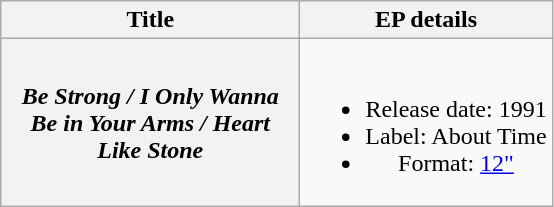<table class="wikitable plainrowheaders" style="text-align:center">
<tr>
<th scope="col" style="width:12em;">Title</th>
<th scope="col">EP details</th>
</tr>
<tr>
<th scope="row"><em>Be Strong / I Only Wanna Be in Your Arms / Heart Like Stone</em></th>
<td><br><ul><li>Release date: 1991</li><li>Label: About Time</li><li>Format: <a href='#'>12"</a></li></ul></td>
</tr>
</table>
